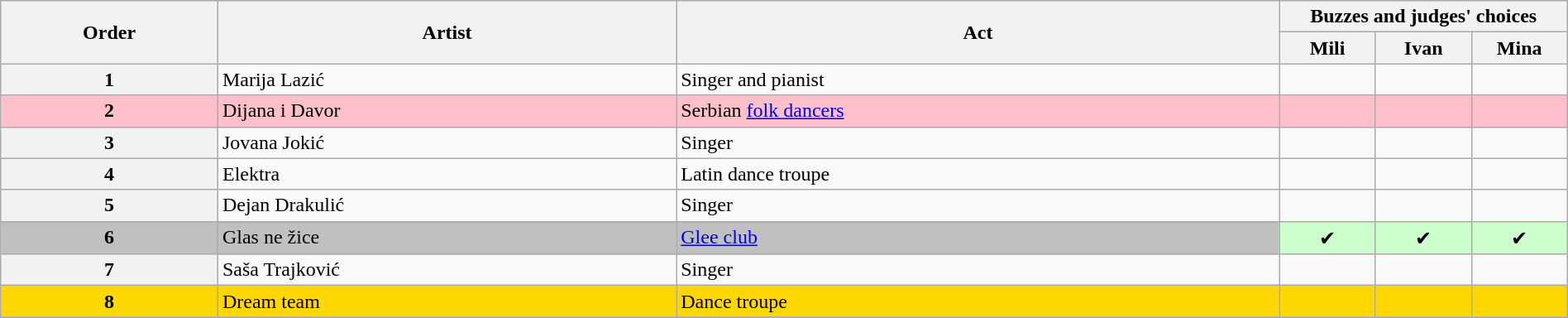<table class="wikitable" style="width:100%;">
<tr>
<th rowspan=2>Order</th>
<th rowspan=2>Artist</th>
<th rowspan=2>Act</th>
<th colspan=3>Buzzes and judges' choices</th>
</tr>
<tr>
<th width="70">Mili</th>
<th width="70">Ivan</th>
<th width="70">Mina</th>
</tr>
<tr>
<th>1</th>
<td>Marija Lazić</td>
<td>Singer and pianist</td>
<td></td>
<td></td>
<td></td>
</tr>
<tr>
<th style="background:pink;">2</th>
<td style="background:pink;">Dijana i Davor</td>
<td style="background:pink;">Serbian <a href='#'>folk dancers</a></td>
<td style="background:pink;"></td>
<td style="background:pink;"></td>
<td style="background:pink;"></td>
</tr>
<tr>
<th>3</th>
<td>Jovana Jokić</td>
<td>Singer</td>
<td></td>
<td></td>
<td></td>
</tr>
<tr>
<th>4</th>
<td>Elektra</td>
<td>Latin dance troupe</td>
<td></td>
<td></td>
<td></td>
</tr>
<tr>
<th>5</th>
<td>Dejan Drakulić</td>
<td>Singer</td>
<td></td>
<td></td>
<td></td>
</tr>
<tr>
<th style="background:silver;">6</th>
<td style="background:silver;">Glas ne žice</td>
<td style="background:silver;"><a href='#'>Glee club</a></td>
<td style="background:#cfc; text-align:center;">✔</td>
<td style="background:#cfc; text-align:center;">✔</td>
<td style="background:#cfc; text-align:center;">✔</td>
</tr>
<tr>
<th>7</th>
<td>Saša Trajković</td>
<td>Singer</td>
<td></td>
<td></td>
</tr>
<tr>
<th style="background:gold;">8</th>
<td style="background:gold;">Dream team</td>
<td style="background:gold;">Dance troupe</td>
<td style="background:gold;"></td>
<td style="background:gold;"></td>
<td style="background:gold;"></td>
</tr>
<tr>
</tr>
</table>
